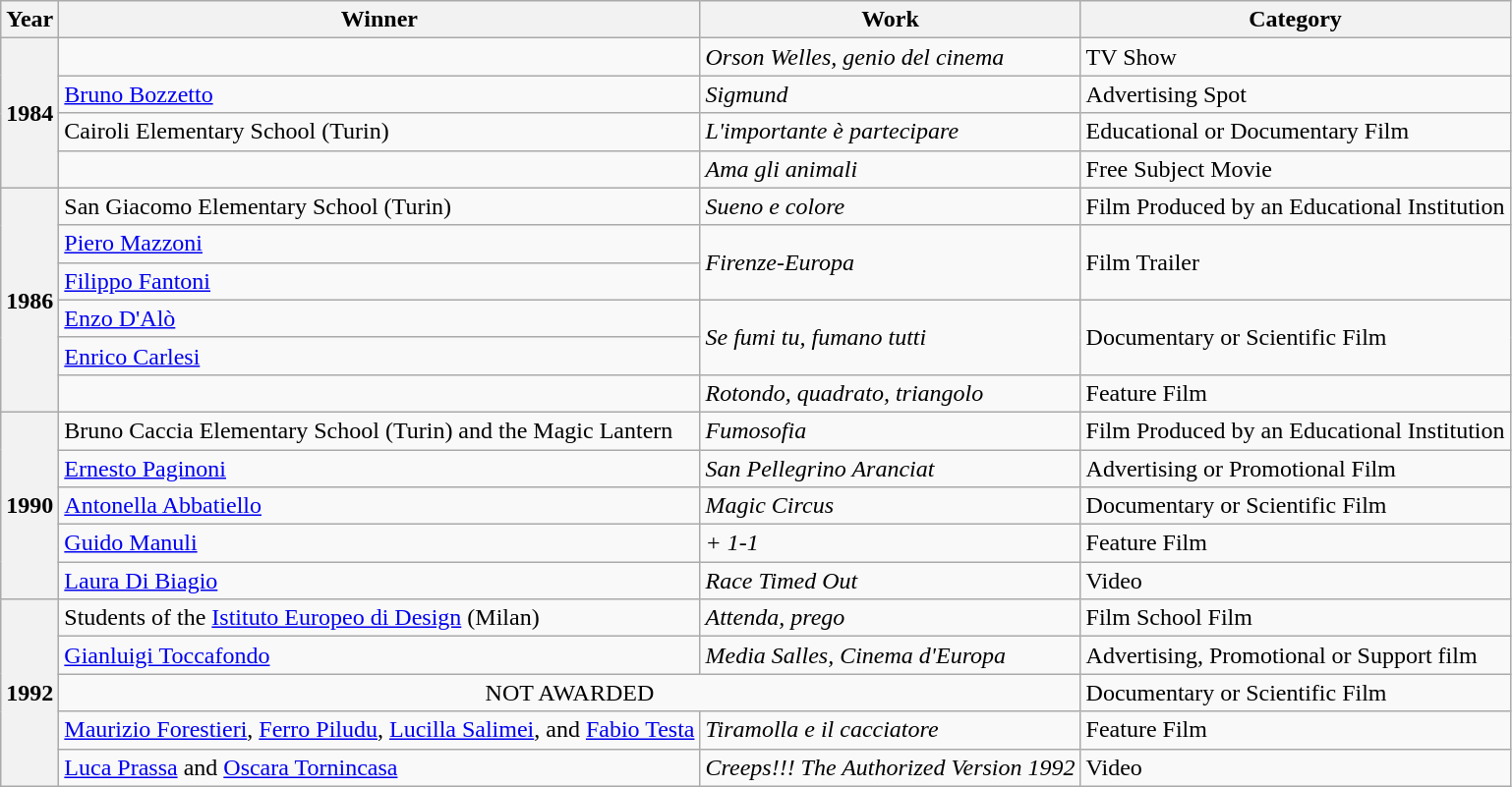<table class="wikitable sortable">
<tr>
<th>Year</th>
<th>Winner</th>
<th>Work</th>
<th>Category</th>
</tr>
<tr>
<th rowspan=4>1984</th>
<td></td>
<td><em>Orson Welles, genio del cinema</em></td>
<td>TV Show</td>
</tr>
<tr>
<td><a href='#'>Bruno Bozzetto</a></td>
<td><em>Sigmund</em></td>
<td>Advertising Spot</td>
</tr>
<tr>
<td>Cairoli Elementary School (Turin)</td>
<td><em>L'importante è partecipare</em></td>
<td>Educational or Documentary Film</td>
</tr>
<tr>
<td></td>
<td><em>Ama gli animali</em></td>
<td>Free Subject Movie</td>
</tr>
<tr>
<th rowspan=6>1986</th>
<td>San Giacomo Elementary School (Turin)</td>
<td><em>Sueno e colore</em></td>
<td>Film Produced by an Educational Institution</td>
</tr>
<tr>
<td><a href='#'>Piero Mazzoni</a></td>
<td rowspan=2><em>Firenze-Europa</em></td>
<td rowspan=2>Film Trailer</td>
</tr>
<tr>
<td><a href='#'>Filippo Fantoni</a></td>
</tr>
<tr>
<td><a href='#'>Enzo D'Alò</a></td>
<td rowspan=2><em>Se fumi tu, fumano tutti</em></td>
<td rowspan=2>Documentary or Scientific Film</td>
</tr>
<tr>
<td><a href='#'>Enrico Carlesi</a></td>
</tr>
<tr>
<td></td>
<td><em>Rotondo, quadrato, triangolo</em></td>
<td>Feature Film</td>
</tr>
<tr>
<th rowspan=5>1990</th>
<td>Bruno Caccia Elementary School (Turin) and the Magic Lantern</td>
<td><em>Fumosofia</em></td>
<td>Film Produced by an Educational Institution</td>
</tr>
<tr>
<td><a href='#'>Ernesto Paginoni</a></td>
<td><em>San Pellegrino Aranciat</em></td>
<td>Advertising or Promotional Film</td>
</tr>
<tr>
<td><a href='#'>Antonella Abbatiello</a></td>
<td><em>Magic Circus</em></td>
<td>Documentary or Scientific Film</td>
</tr>
<tr>
<td><a href='#'>Guido Manuli</a></td>
<td><em>+ 1-1</em></td>
<td>Feature Film</td>
</tr>
<tr>
<td><a href='#'>Laura Di Biagio</a></td>
<td><em>Race Timed Out</em></td>
<td>Video</td>
</tr>
<tr>
<th rowspan=5>1992</th>
<td>Students of the <a href='#'>Istituto Europeo di Design</a> (Milan)</td>
<td><em>Attenda, prego</em></td>
<td>Film School Film</td>
</tr>
<tr>
<td><a href='#'>Gianluigi Toccafondo</a></td>
<td><em>Media Salles, Cinema d'Europa</em></td>
<td>Advertising, Promotional or Support film</td>
</tr>
<tr>
<td colspan=2 align=center>NOT AWARDED</td>
<td>Documentary or Scientific Film</td>
</tr>
<tr>
<td><a href='#'>Maurizio Forestieri</a>, <a href='#'>Ferro Piludu</a>, <a href='#'>Lucilla Salimei</a>, and <a href='#'>Fabio Testa</a></td>
<td><em>Tiramolla e il cacciatore</em></td>
<td>Feature Film</td>
</tr>
<tr>
<td><a href='#'>Luca Prassa</a> and <a href='#'>Oscara Tornincasa</a></td>
<td><em>Creeps!!! The Authorized Version 1992</em></td>
<td>Video</td>
</tr>
</table>
